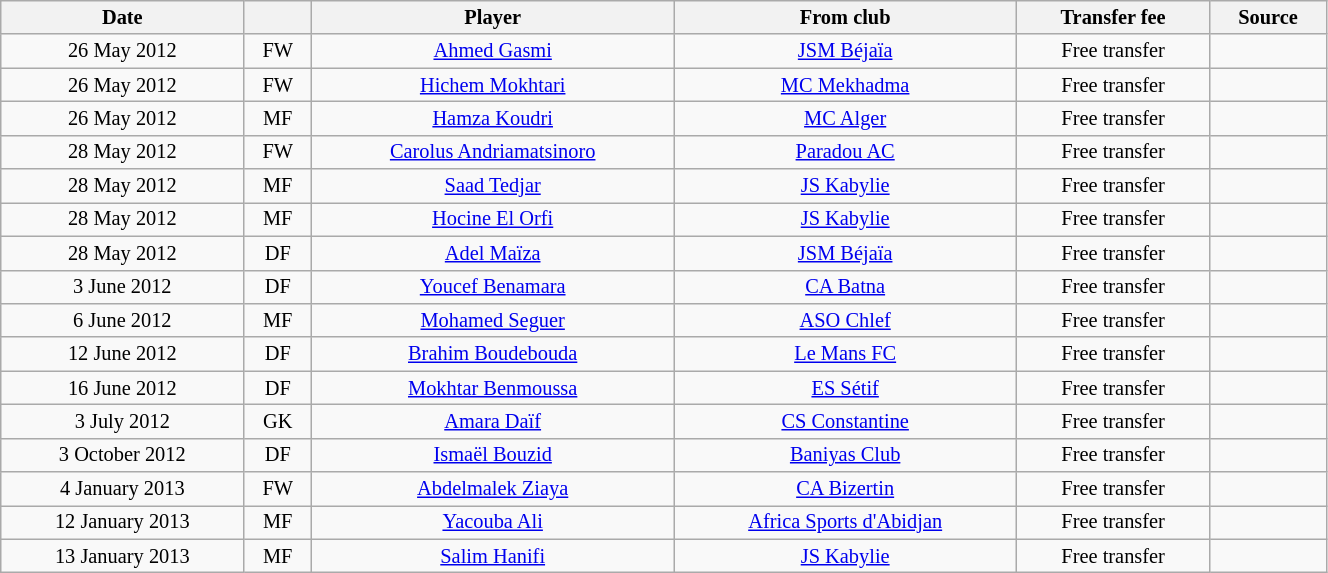<table class="wikitable sortable" style="width:70%; text-align:center; font-size:85%; text-align:centre;">
<tr>
<th>Date</th>
<th></th>
<th>Player</th>
<th>From club</th>
<th>Transfer fee</th>
<th>Source</th>
</tr>
<tr>
<td>26 May 2012</td>
<td>FW</td>
<td> <a href='#'>Ahmed Gasmi</a></td>
<td><a href='#'>JSM Béjaïa</a></td>
<td>Free transfer</td>
<td></td>
</tr>
<tr>
<td>26 May 2012</td>
<td>FW</td>
<td> <a href='#'>Hichem Mokhtari</a></td>
<td><a href='#'>MC Mekhadma</a></td>
<td>Free transfer</td>
<td></td>
</tr>
<tr>
<td>26 May 2012</td>
<td>MF</td>
<td> <a href='#'>Hamza Koudri</a></td>
<td><a href='#'>MC Alger</a></td>
<td>Free transfer</td>
<td></td>
</tr>
<tr>
<td>28 May 2012</td>
<td>FW</td>
<td> <a href='#'>Carolus Andriamatsinoro</a></td>
<td><a href='#'>Paradou AC</a></td>
<td>Free transfer</td>
<td></td>
</tr>
<tr>
<td>28 May 2012</td>
<td>MF</td>
<td> <a href='#'>Saad Tedjar</a></td>
<td><a href='#'>JS Kabylie</a></td>
<td>Free transfer</td>
<td></td>
</tr>
<tr>
<td>28 May 2012</td>
<td>MF</td>
<td> <a href='#'>Hocine El Orfi</a></td>
<td><a href='#'>JS Kabylie</a></td>
<td>Free transfer</td>
<td></td>
</tr>
<tr>
<td>28 May 2012</td>
<td>DF</td>
<td> <a href='#'>Adel Maïza</a></td>
<td><a href='#'>JSM Béjaïa</a></td>
<td>Free transfer</td>
<td></td>
</tr>
<tr>
<td>3 June 2012</td>
<td>DF</td>
<td> <a href='#'>Youcef Benamara</a></td>
<td><a href='#'>CA Batna</a></td>
<td>Free transfer</td>
<td></td>
</tr>
<tr>
<td>6 June 2012</td>
<td>MF</td>
<td> <a href='#'>Mohamed Seguer</a></td>
<td><a href='#'>ASO Chlef</a></td>
<td>Free transfer</td>
<td></td>
</tr>
<tr>
<td>12 June 2012</td>
<td>DF</td>
<td> <a href='#'>Brahim Boudebouda</a></td>
<td> <a href='#'>Le Mans FC</a></td>
<td>Free transfer</td>
<td></td>
</tr>
<tr>
<td>16 June 2012</td>
<td>DF</td>
<td> <a href='#'>Mokhtar Benmoussa</a></td>
<td><a href='#'>ES Sétif</a></td>
<td>Free transfer</td>
<td></td>
</tr>
<tr>
<td>3 July 2012</td>
<td>GK</td>
<td> <a href='#'>Amara Daïf</a></td>
<td><a href='#'>CS Constantine</a></td>
<td>Free transfer</td>
<td></td>
</tr>
<tr>
<td>3 October 2012</td>
<td>DF</td>
<td> <a href='#'>Ismaël Bouzid</a></td>
<td> <a href='#'>Baniyas Club</a></td>
<td>Free transfer</td>
<td></td>
</tr>
<tr>
<td>4 January 2013</td>
<td>FW</td>
<td> <a href='#'>Abdelmalek Ziaya</a></td>
<td> <a href='#'>CA Bizertin</a></td>
<td>Free transfer</td>
<td></td>
</tr>
<tr>
<td>12 January 2013</td>
<td>MF</td>
<td> <a href='#'>Yacouba Ali</a></td>
<td> <a href='#'>Africa Sports d'Abidjan</a></td>
<td>Free transfer</td>
<td></td>
</tr>
<tr>
<td>13 January 2013</td>
<td>MF</td>
<td> <a href='#'>Salim Hanifi</a></td>
<td><a href='#'>JS Kabylie</a></td>
<td>Free transfer</td>
<td></td>
</tr>
</table>
